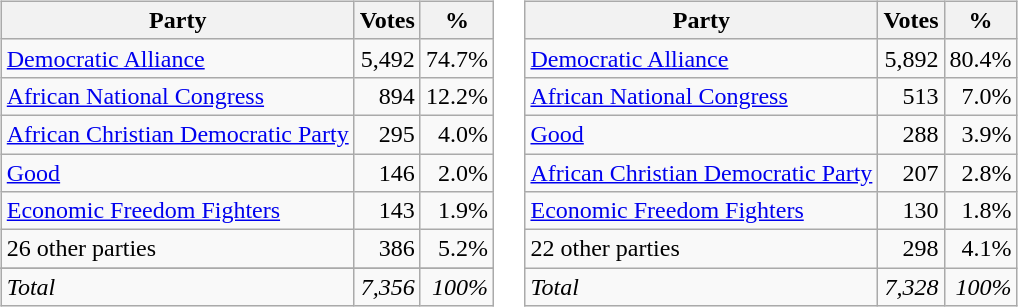<table>
<tr>
<td><br><table class="wikitable sortable">
<tr>
<th>Party</th>
<th align=right>Votes</th>
<th class="unsortable" align=right>%</th>
</tr>
<tr>
<td><a href='#'>Democratic Alliance</a></td>
<td align=right>5,492</td>
<td align=right>74.7%</td>
</tr>
<tr>
<td><a href='#'>African National Congress</a></td>
<td align=right>894</td>
<td align=right>12.2%</td>
</tr>
<tr>
<td><a href='#'>African Christian Democratic Party</a></td>
<td align=right>295</td>
<td align=right>4.0%</td>
</tr>
<tr>
<td><a href='#'>Good</a></td>
<td align=right>146</td>
<td align=right>2.0%</td>
</tr>
<tr>
<td><a href='#'>Economic Freedom Fighters</a></td>
<td align=right>143</td>
<td align=right>1.9%</td>
</tr>
<tr>
<td>26 other parties</td>
<td align=right>386</td>
<td align=right>5.2%</td>
</tr>
<tr>
</tr>
<tr class="sortbottom">
<td><em>Total</em></td>
<td align=right><em>7,356</em></td>
<td align=right><em>100%</em></td>
</tr>
</table>
</td>
<td><br><table class="wikitable sortable">
<tr>
<th>Party</th>
<th align=right>Votes</th>
<th align=right class="unsortable">%</th>
</tr>
<tr>
<td><a href='#'>Democratic Alliance</a></td>
<td align=right>5,892</td>
<td align=right>80.4%</td>
</tr>
<tr>
<td><a href='#'>African National Congress</a></td>
<td align=right>513</td>
<td align=right>7.0%</td>
</tr>
<tr>
<td><a href='#'>Good</a></td>
<td align=right>288</td>
<td align=right>3.9%</td>
</tr>
<tr>
<td><a href='#'>African Christian Democratic Party</a></td>
<td align=right>207</td>
<td align=right>2.8%</td>
</tr>
<tr>
<td><a href='#'>Economic Freedom Fighters</a></td>
<td align=right>130</td>
<td align=right>1.8%</td>
</tr>
<tr>
<td>22 other parties</td>
<td align=right>298</td>
<td align=right>4.1%</td>
</tr>
<tr class="sortbottom">
<td><em>Total</em></td>
<td align=right><em>7,328</em></td>
<td align=right><em>100%</em></td>
</tr>
</table>
</td>
</tr>
</table>
